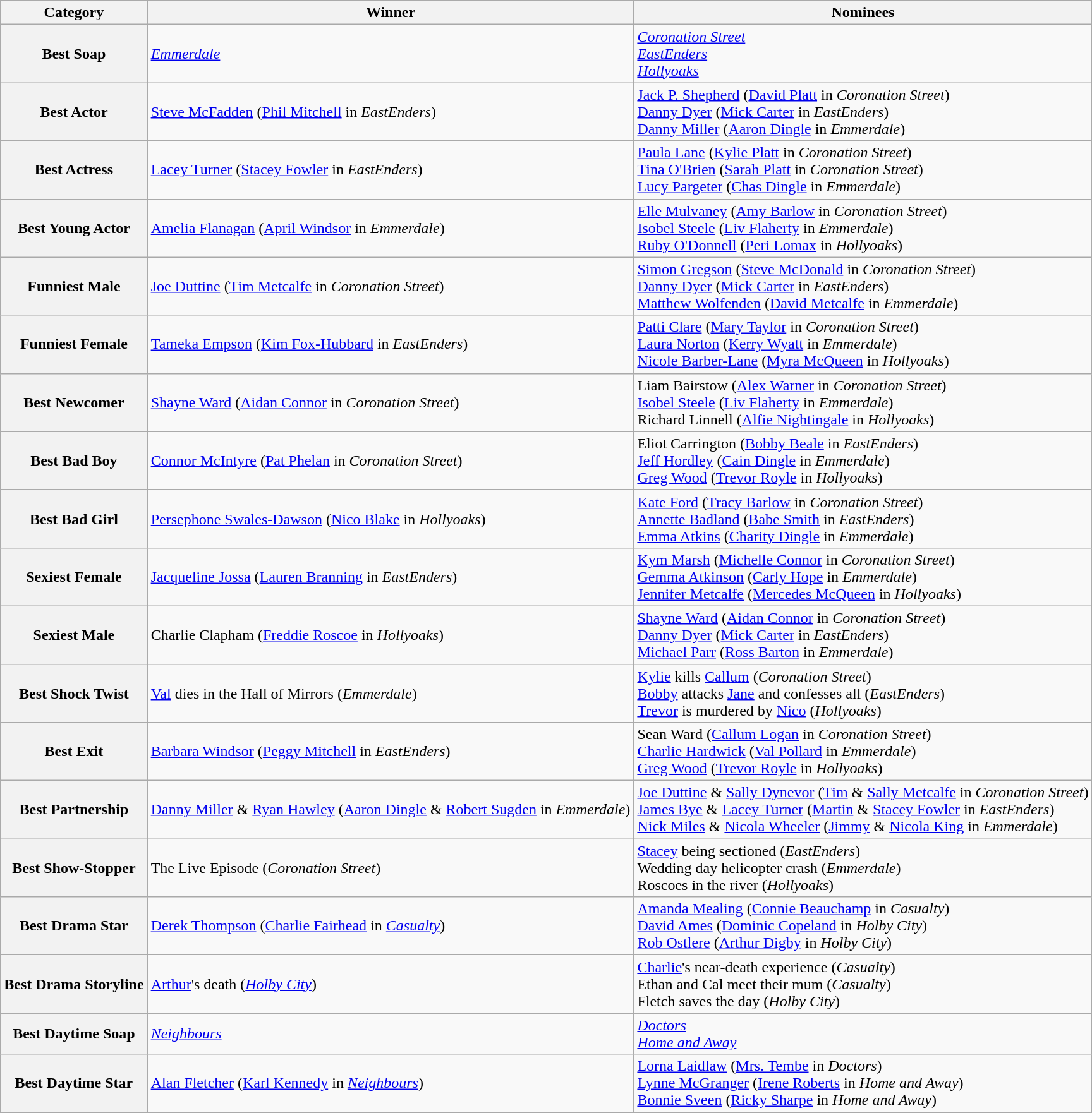<table class="wikitable" style="font-size: 100%;">
<tr>
<th>Category</th>
<th>Winner</th>
<th>Nominees</th>
</tr>
<tr>
<th>Best Soap</th>
<td><em><a href='#'>Emmerdale</a></em></td>
<td><em><a href='#'>Coronation Street</a></em><br><em><a href='#'>EastEnders</a></em><br><em><a href='#'>Hollyoaks</a></em></td>
</tr>
<tr>
<th>Best Actor</th>
<td><a href='#'>Steve McFadden</a> (<a href='#'>Phil Mitchell</a> in <em>EastEnders</em>)</td>
<td><a href='#'>Jack P. Shepherd</a> (<a href='#'>David Platt</a> in <em>Coronation Street</em>)<br><a href='#'>Danny Dyer</a> (<a href='#'>Mick Carter</a> in <em>EastEnders</em>)<br><a href='#'>Danny Miller</a> (<a href='#'>Aaron Dingle</a> in <em>Emmerdale</em>)</td>
</tr>
<tr>
<th>Best Actress</th>
<td><a href='#'>Lacey Turner</a> (<a href='#'>Stacey Fowler</a> in <em>EastEnders</em>)</td>
<td><a href='#'>Paula Lane</a> (<a href='#'>Kylie Platt</a> in <em>Coronation Street</em>)<br><a href='#'>Tina O'Brien</a> (<a href='#'>Sarah Platt</a> in <em>Coronation Street</em>)<br><a href='#'>Lucy Pargeter</a> (<a href='#'>Chas Dingle</a> in <em>Emmerdale</em>)</td>
</tr>
<tr>
<th>Best Young Actor</th>
<td><a href='#'>Amelia Flanagan</a> (<a href='#'>April Windsor</a> in <em>Emmerdale</em>)</td>
<td><a href='#'>Elle Mulvaney</a> (<a href='#'>Amy Barlow</a> in <em>Coronation Street</em>)<br><a href='#'>Isobel Steele</a> (<a href='#'>Liv Flaherty</a> in <em>Emmerdale</em>)<br><a href='#'>Ruby O'Donnell</a> (<a href='#'>Peri Lomax</a> in <em>Hollyoaks</em>)</td>
</tr>
<tr>
<th>Funniest Male</th>
<td><a href='#'>Joe Duttine</a> (<a href='#'>Tim Metcalfe</a> in <em>Coronation Street</em>)</td>
<td><a href='#'>Simon Gregson</a> (<a href='#'>Steve McDonald</a> in <em>Coronation Street</em>)<br><a href='#'>Danny Dyer</a> (<a href='#'>Mick Carter</a> in <em>EastEnders</em>)<br><a href='#'>Matthew Wolfenden</a> (<a href='#'>David Metcalfe</a> in <em>Emmerdale</em>)</td>
</tr>
<tr>
<th>Funniest Female</th>
<td><a href='#'>Tameka Empson</a> (<a href='#'>Kim Fox-Hubbard</a> in <em>EastEnders</em>)</td>
<td><a href='#'>Patti Clare</a> (<a href='#'>Mary Taylor</a> in <em>Coronation Street</em>)<br><a href='#'>Laura Norton</a> (<a href='#'>Kerry Wyatt</a> in <em>Emmerdale</em>)<br><a href='#'>Nicole Barber-Lane</a> (<a href='#'>Myra McQueen</a> in <em>Hollyoaks</em>)</td>
</tr>
<tr>
<th>Best Newcomer</th>
<td><a href='#'>Shayne Ward</a> (<a href='#'>Aidan Connor</a> in <em>Coronation Street</em>)</td>
<td>Liam Bairstow (<a href='#'>Alex Warner</a> in <em>Coronation Street</em>)<br><a href='#'>Isobel Steele</a> (<a href='#'>Liv Flaherty</a> in <em>Emmerdale</em>)<br>Richard Linnell (<a href='#'>Alfie Nightingale</a> in <em>Hollyoaks</em>)</td>
</tr>
<tr>
<th>Best Bad Boy</th>
<td><a href='#'>Connor McIntyre</a> (<a href='#'>Pat Phelan</a> in <em>Coronation Street</em>)</td>
<td>Eliot Carrington (<a href='#'>Bobby Beale</a> in <em>EastEnders</em>)<br><a href='#'>Jeff Hordley</a> (<a href='#'>Cain Dingle</a> in <em>Emmerdale</em>)<br><a href='#'>Greg Wood</a> (<a href='#'>Trevor Royle</a> in <em>Hollyoaks</em>)</td>
</tr>
<tr>
<th>Best Bad Girl</th>
<td><a href='#'>Persephone Swales-Dawson</a> (<a href='#'>Nico Blake</a> in <em>Hollyoaks</em>)</td>
<td><a href='#'>Kate Ford</a> (<a href='#'>Tracy Barlow</a> in <em>Coronation Street</em>)<br><a href='#'>Annette Badland</a> (<a href='#'>Babe Smith</a> in <em>EastEnders</em>)<br><a href='#'>Emma Atkins</a> (<a href='#'>Charity Dingle</a> in <em>Emmerdale</em>)</td>
</tr>
<tr>
<th>Sexiest Female</th>
<td><a href='#'>Jacqueline Jossa</a> (<a href='#'>Lauren Branning</a> in <em>EastEnders</em>)</td>
<td><a href='#'>Kym Marsh</a> (<a href='#'>Michelle Connor</a> in <em>Coronation Street</em>)<br><a href='#'>Gemma Atkinson</a> (<a href='#'>Carly Hope</a> in <em>Emmerdale</em>)<br><a href='#'>Jennifer Metcalfe</a> (<a href='#'>Mercedes McQueen</a> in <em>Hollyoaks</em>)</td>
</tr>
<tr>
<th>Sexiest Male</th>
<td>Charlie Clapham (<a href='#'>Freddie Roscoe</a> in <em>Hollyoaks</em>)</td>
<td><a href='#'>Shayne Ward</a> (<a href='#'>Aidan Connor</a> in <em>Coronation Street</em>)<br><a href='#'>Danny Dyer</a> (<a href='#'>Mick Carter</a> in <em>EastEnders</em>)<br><a href='#'>Michael Parr</a> (<a href='#'>Ross Barton</a> in <em>Emmerdale</em>)</td>
</tr>
<tr>
<th>Best Shock Twist</th>
<td><a href='#'>Val</a> dies in the Hall of Mirrors (<em>Emmerdale</em>)</td>
<td><a href='#'>Kylie</a> kills <a href='#'>Callum</a> (<em>Coronation Street</em>)<br><a href='#'>Bobby</a> attacks <a href='#'>Jane</a> and confesses all (<em>EastEnders</em>)<br><a href='#'>Trevor</a> is murdered by <a href='#'>Nico</a> (<em>Hollyoaks</em>)</td>
</tr>
<tr>
<th>Best Exit</th>
<td><a href='#'>Barbara Windsor</a> (<a href='#'>Peggy Mitchell</a> in <em>EastEnders</em>)</td>
<td>Sean Ward (<a href='#'>Callum Logan</a> in <em>Coronation Street</em>)<br><a href='#'>Charlie Hardwick</a> (<a href='#'>Val Pollard</a> in <em>Emmerdale</em>)<br><a href='#'>Greg Wood</a> (<a href='#'>Trevor Royle</a> in <em>Hollyoaks</em>)</td>
</tr>
<tr>
<th>Best Partnership</th>
<td><a href='#'>Danny Miller</a> & <a href='#'>Ryan Hawley</a> (<a href='#'>Aaron Dingle</a> & <a href='#'>Robert Sugden</a> in <em>Emmerdale</em>)</td>
<td><a href='#'>Joe Duttine</a> & <a href='#'>Sally Dynevor</a> (<a href='#'>Tim</a> & <a href='#'>Sally Metcalfe</a> in <em>Coronation Street</em>)<br><a href='#'>James Bye</a> & <a href='#'>Lacey Turner</a> (<a href='#'>Martin</a> & <a href='#'>Stacey Fowler</a> in <em>EastEnders</em>)<br><a href='#'>Nick Miles</a> & <a href='#'>Nicola Wheeler</a> (<a href='#'>Jimmy</a> & <a href='#'>Nicola King</a> in <em>Emmerdale</em>)</td>
</tr>
<tr>
<th>Best Show-Stopper</th>
<td>The Live Episode (<em>Coronation Street</em>)</td>
<td><a href='#'>Stacey</a> being sectioned (<em>EastEnders</em>)<br>Wedding day helicopter crash (<em>Emmerdale</em>)<br>Roscoes in the river (<em>Hollyoaks</em>)</td>
</tr>
<tr>
<th>Best Drama Star</th>
<td><a href='#'>Derek Thompson</a> (<a href='#'>Charlie Fairhead</a> in <em><a href='#'>Casualty</a></em>)</td>
<td><a href='#'>Amanda Mealing</a> (<a href='#'>Connie Beauchamp</a> in <em>Casualty</em>)<br><a href='#'>David Ames</a> (<a href='#'>Dominic Copeland</a> in <em>Holby City</em>)<br><a href='#'>Rob Ostlere</a> (<a href='#'>Arthur Digby</a> in <em>Holby City</em>)</td>
</tr>
<tr>
<th>Best Drama Storyline</th>
<td><a href='#'>Arthur</a>'s death (<em><a href='#'>Holby City</a></em>)</td>
<td><a href='#'>Charlie</a>'s near-death experience (<em>Casualty</em>)<br>Ethan and Cal meet their mum (<em>Casualty</em>)<br>Fletch saves the day (<em>Holby City</em>)</td>
</tr>
<tr>
<th>Best Daytime Soap</th>
<td><em><a href='#'>Neighbours</a></em></td>
<td><em><a href='#'>Doctors</a></em><br><em><a href='#'>Home and Away</a></em></td>
</tr>
<tr>
<th>Best Daytime Star</th>
<td><a href='#'>Alan Fletcher</a> (<a href='#'>Karl Kennedy</a> in <em><a href='#'>Neighbours</a></em>)</td>
<td><a href='#'>Lorna Laidlaw</a> (<a href='#'>Mrs. Tembe</a> in <em>Doctors</em>)<br><a href='#'>Lynne McGranger</a> (<a href='#'>Irene Roberts</a> in <em>Home and Away</em>)<br><a href='#'>Bonnie Sveen</a> (<a href='#'>Ricky Sharpe</a> in <em>Home and Away</em>)</td>
</tr>
<tr>
</tr>
</table>
